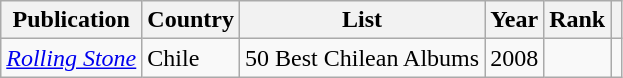<table class="sortable wikitable">
<tr>
<th>Publication</th>
<th>Country</th>
<th>List</th>
<th>Year</th>
<th>Rank</th>
<th></th>
</tr>
<tr>
<td><em><a href='#'>Rolling Stone</a></em></td>
<td>Chile</td>
<td>50 Best Chilean Albums</td>
<td>2008</td>
<td></td>
<td></td>
</tr>
</table>
